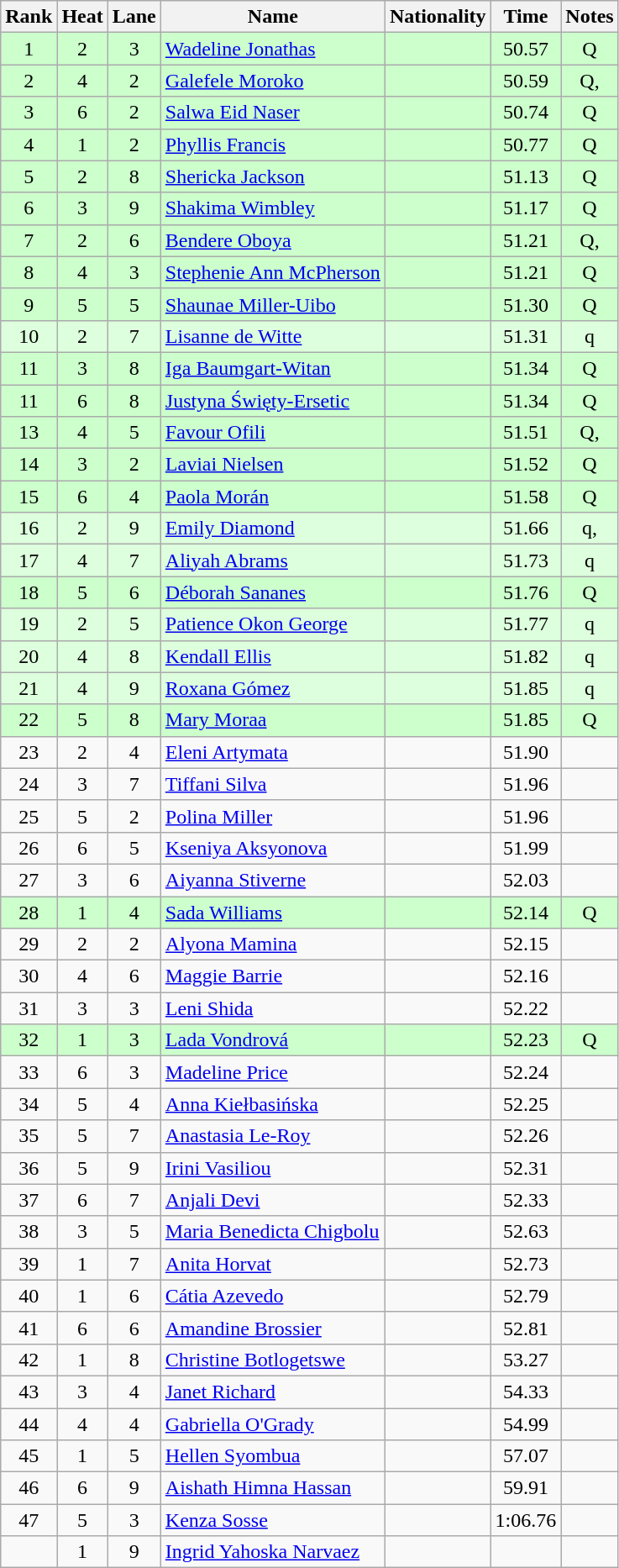<table class="wikitable sortable" style="text-align:center">
<tr>
<th>Rank</th>
<th>Heat</th>
<th>Lane</th>
<th>Name</th>
<th>Nationality</th>
<th>Time</th>
<th>Notes</th>
</tr>
<tr bgcolor=ccffcc>
<td>1</td>
<td>2</td>
<td>3</td>
<td align=left><a href='#'>Wadeline Jonathas</a></td>
<td align=left></td>
<td>50.57</td>
<td>Q</td>
</tr>
<tr bgcolor=ccffcc>
<td>2</td>
<td>4</td>
<td>2</td>
<td align=left><a href='#'>Galefele Moroko</a></td>
<td align=left></td>
<td>50.59</td>
<td>Q, </td>
</tr>
<tr bgcolor=ccffcc>
<td>3</td>
<td>6</td>
<td>2</td>
<td align=left><a href='#'>Salwa Eid Naser</a></td>
<td align=left></td>
<td>50.74</td>
<td>Q</td>
</tr>
<tr bgcolor=ccffcc>
<td>4</td>
<td>1</td>
<td>2</td>
<td align=left><a href='#'>Phyllis Francis</a></td>
<td align=left></td>
<td>50.77</td>
<td>Q</td>
</tr>
<tr bgcolor=ccffcc>
<td>5</td>
<td>2</td>
<td>8</td>
<td align=left><a href='#'>Shericka Jackson</a></td>
<td align=left></td>
<td>51.13</td>
<td>Q</td>
</tr>
<tr bgcolor=ccffcc>
<td>6</td>
<td>3</td>
<td>9</td>
<td align=left><a href='#'>Shakima Wimbley</a></td>
<td align=left></td>
<td>51.17</td>
<td>Q</td>
</tr>
<tr bgcolor=ccffcc>
<td>7</td>
<td>2</td>
<td>6</td>
<td align=left><a href='#'>Bendere Oboya</a></td>
<td align=left></td>
<td>51.21</td>
<td>Q, </td>
</tr>
<tr bgcolor=ccffcc>
<td>8</td>
<td>4</td>
<td>3</td>
<td align=left><a href='#'>Stephenie Ann McPherson</a></td>
<td align=left></td>
<td>51.21</td>
<td>Q</td>
</tr>
<tr bgcolor=ccffcc>
<td>9</td>
<td>5</td>
<td>5</td>
<td align=left><a href='#'>Shaunae Miller-Uibo</a></td>
<td align=left></td>
<td>51.30</td>
<td>Q</td>
</tr>
<tr bgcolor=ddffdd>
<td>10</td>
<td>2</td>
<td>7</td>
<td align=left><a href='#'>Lisanne de Witte</a></td>
<td align=left></td>
<td>51.31</td>
<td>q</td>
</tr>
<tr bgcolor=ccffcc>
<td>11</td>
<td>3</td>
<td>8</td>
<td align=left><a href='#'>Iga Baumgart-Witan</a></td>
<td align=left></td>
<td>51.34</td>
<td>Q</td>
</tr>
<tr bgcolor=ccffcc>
<td>11</td>
<td>6</td>
<td>8</td>
<td align=left><a href='#'>Justyna Święty-Ersetic</a></td>
<td align=left></td>
<td>51.34</td>
<td>Q</td>
</tr>
<tr bgcolor=ccffcc>
<td>13</td>
<td>4</td>
<td>5</td>
<td align=left><a href='#'>Favour Ofili</a></td>
<td align=left></td>
<td>51.51</td>
<td>Q, </td>
</tr>
<tr bgcolor=ccffcc>
<td>14</td>
<td>3</td>
<td>2</td>
<td align=left><a href='#'>Laviai Nielsen</a></td>
<td align=left></td>
<td>51.52</td>
<td>Q</td>
</tr>
<tr bgcolor=ccffcc>
<td>15</td>
<td>6</td>
<td>4</td>
<td align=left><a href='#'>Paola Morán</a></td>
<td align=left></td>
<td>51.58</td>
<td>Q</td>
</tr>
<tr bgcolor=ddffdd>
<td>16</td>
<td>2</td>
<td>9</td>
<td align=left><a href='#'>Emily Diamond</a></td>
<td align=left></td>
<td>51.66</td>
<td>q, </td>
</tr>
<tr bgcolor=ddffdd>
<td>17</td>
<td>4</td>
<td>7</td>
<td align=left><a href='#'>Aliyah Abrams</a></td>
<td align=left></td>
<td>51.73</td>
<td>q</td>
</tr>
<tr bgcolor=ccffcc>
<td>18</td>
<td>5</td>
<td>6</td>
<td align=left><a href='#'>Déborah Sananes</a></td>
<td align=left></td>
<td>51.76</td>
<td>Q</td>
</tr>
<tr bgcolor=ddffdd>
<td>19</td>
<td>2</td>
<td>5</td>
<td align=left><a href='#'>Patience Okon George</a></td>
<td align=left></td>
<td>51.77</td>
<td>q</td>
</tr>
<tr bgcolor=ddffdd>
<td>20</td>
<td>4</td>
<td>8</td>
<td align=left><a href='#'>Kendall Ellis</a></td>
<td align=left></td>
<td>51.82</td>
<td>q</td>
</tr>
<tr bgcolor=ddffdd>
<td>21</td>
<td>4</td>
<td>9</td>
<td align=left><a href='#'>Roxana Gómez</a></td>
<td align=left></td>
<td>51.85</td>
<td>q</td>
</tr>
<tr bgcolor=ccffcc>
<td>22</td>
<td>5</td>
<td>8</td>
<td align=left><a href='#'>Mary Moraa</a></td>
<td align=left></td>
<td>51.85</td>
<td>Q</td>
</tr>
<tr>
<td>23</td>
<td>2</td>
<td>4</td>
<td align=left><a href='#'>Eleni Artymata</a></td>
<td align=left></td>
<td>51.90</td>
<td></td>
</tr>
<tr>
<td>24</td>
<td>3</td>
<td>7</td>
<td align=left><a href='#'>Tiffani Silva</a></td>
<td align=left></td>
<td>51.96</td>
<td></td>
</tr>
<tr>
<td>25</td>
<td>5</td>
<td>2</td>
<td align=left><a href='#'>Polina Miller</a></td>
<td align=left></td>
<td>51.96</td>
<td></td>
</tr>
<tr>
<td>26</td>
<td>6</td>
<td>5</td>
<td align=left><a href='#'>Kseniya Aksyonova</a></td>
<td align=left></td>
<td>51.99</td>
<td></td>
</tr>
<tr>
<td>27</td>
<td>3</td>
<td>6</td>
<td align=left><a href='#'>Aiyanna Stiverne</a></td>
<td align=left></td>
<td>52.03</td>
<td></td>
</tr>
<tr bgcolor=ccffcc>
<td>28</td>
<td>1</td>
<td>4</td>
<td align=left><a href='#'>Sada Williams</a></td>
<td align=left></td>
<td>52.14</td>
<td>Q</td>
</tr>
<tr>
<td>29</td>
<td>2</td>
<td>2</td>
<td align=left><a href='#'>Alyona Mamina</a></td>
<td align=left></td>
<td>52.15</td>
<td></td>
</tr>
<tr>
<td>30</td>
<td>4</td>
<td>6</td>
<td align=left><a href='#'>Maggie Barrie</a></td>
<td align=left></td>
<td>52.16</td>
<td></td>
</tr>
<tr>
<td>31</td>
<td>3</td>
<td>3</td>
<td align=left><a href='#'>Leni Shida</a></td>
<td align=left></td>
<td>52.22</td>
<td></td>
</tr>
<tr bgcolor=ccffcc>
<td>32</td>
<td>1</td>
<td>3</td>
<td align=left><a href='#'>Lada Vondrová</a></td>
<td align=left></td>
<td>52.23</td>
<td>Q</td>
</tr>
<tr>
<td>33</td>
<td>6</td>
<td>3</td>
<td align=left><a href='#'>Madeline Price</a></td>
<td align=left></td>
<td>52.24</td>
<td></td>
</tr>
<tr>
<td>34</td>
<td>5</td>
<td>4</td>
<td align=left><a href='#'>Anna Kiełbasińska</a></td>
<td align=left></td>
<td>52.25</td>
<td></td>
</tr>
<tr>
<td>35</td>
<td>5</td>
<td>7</td>
<td align=left><a href='#'>Anastasia Le-Roy</a></td>
<td align=left></td>
<td>52.26</td>
<td></td>
</tr>
<tr>
<td>36</td>
<td>5</td>
<td>9</td>
<td align=left><a href='#'>Irini Vasiliou</a></td>
<td align=left></td>
<td>52.31</td>
<td></td>
</tr>
<tr>
<td>37</td>
<td>6</td>
<td>7</td>
<td align=left><a href='#'>Anjali Devi</a></td>
<td align=left></td>
<td>52.33</td>
<td></td>
</tr>
<tr>
<td>38</td>
<td>3</td>
<td>5</td>
<td align=left><a href='#'>Maria Benedicta Chigbolu</a></td>
<td align=left></td>
<td>52.63</td>
<td></td>
</tr>
<tr>
<td>39</td>
<td>1</td>
<td>7</td>
<td align=left><a href='#'>Anita Horvat</a></td>
<td align=left></td>
<td>52.73</td>
<td></td>
</tr>
<tr>
<td>40</td>
<td>1</td>
<td>6</td>
<td align=left><a href='#'>Cátia Azevedo</a></td>
<td align=left></td>
<td>52.79</td>
<td></td>
</tr>
<tr>
<td>41</td>
<td>6</td>
<td>6</td>
<td align=left><a href='#'>Amandine Brossier</a></td>
<td align=left></td>
<td>52.81</td>
<td></td>
</tr>
<tr>
<td>42</td>
<td>1</td>
<td>8</td>
<td align=left><a href='#'>Christine Botlogetswe</a></td>
<td align=left></td>
<td>53.27</td>
<td></td>
</tr>
<tr>
<td>43</td>
<td>3</td>
<td>4</td>
<td align=left><a href='#'>Janet Richard</a></td>
<td align=left></td>
<td>54.33</td>
<td></td>
</tr>
<tr>
<td>44</td>
<td>4</td>
<td>4</td>
<td align=left><a href='#'>Gabriella O'Grady</a></td>
<td align=left></td>
<td>54.99</td>
<td></td>
</tr>
<tr>
<td>45</td>
<td>1</td>
<td>5</td>
<td align=left><a href='#'>Hellen Syombua</a></td>
<td align=left></td>
<td>57.07</td>
<td></td>
</tr>
<tr>
<td>46</td>
<td>6</td>
<td>9</td>
<td align=left><a href='#'>Aishath Himna Hassan</a></td>
<td align=left></td>
<td>59.91</td>
<td></td>
</tr>
<tr>
<td>47</td>
<td>5</td>
<td>3</td>
<td align=left><a href='#'>Kenza Sosse</a></td>
<td align=left></td>
<td>1:06.76</td>
<td></td>
</tr>
<tr>
<td></td>
<td>1</td>
<td>9</td>
<td align=left><a href='#'>Ingrid Yahoska Narvaez</a></td>
<td align=left></td>
<td></td>
<td></td>
</tr>
</table>
